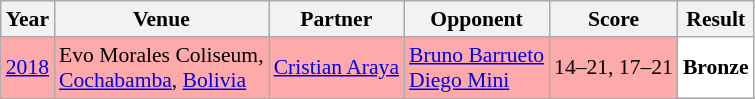<table class="sortable wikitable" style="font-size: 90%;">
<tr>
<th>Year</th>
<th>Venue</th>
<th>Partner</th>
<th>Opponent</th>
<th>Score</th>
<th>Result</th>
</tr>
<tr style="background:#FFAAAA">
<td align="center"><a href='#'>2018</a></td>
<td align="left">Evo Morales Coliseum,<br><a href='#'>Cochabamba</a>, <a href='#'>Bolivia</a></td>
<td align="left"> <a href='#'>Cristian Araya</a></td>
<td align="left"> <a href='#'>Bruno Barrueto</a> <br>  <a href='#'>Diego Mini</a></td>
<td align="left">14–21, 17–21</td>
<td style="text-align:left; background:white"> <strong>Bronze</strong></td>
</tr>
</table>
